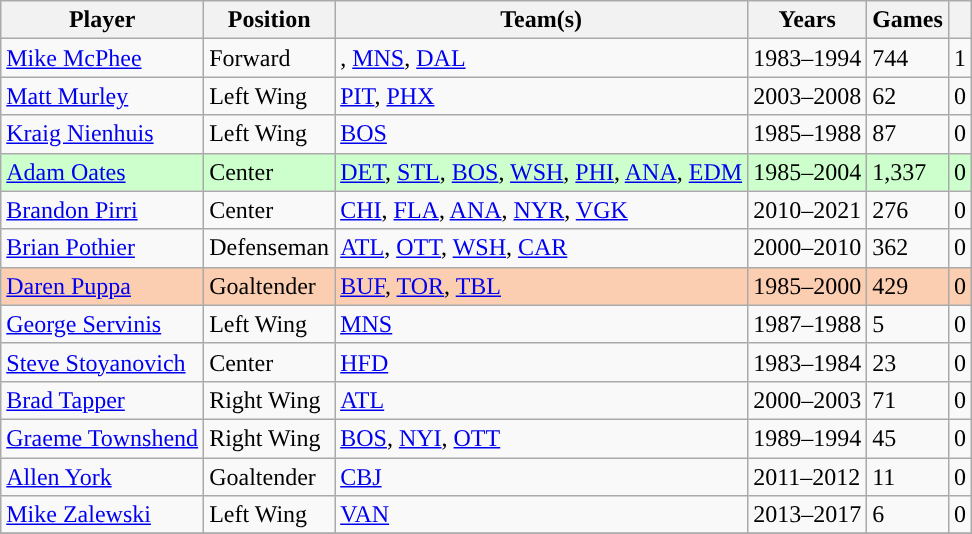<table class="wikitable sortable">
<tr>
<th>Player</th>
<th>Position</th>
<th>Team(s)</th>
<th>Years</th>
<th>Games</th>
<th><a href='#'></a></th>
</tr>
<tr>
<td><a href='#'>Mike McPhee</a></td>
<td>Forward</td>
<td><span><strong></strong></span>, <a href='#'>MNS</a>, <a href='#'>DAL</a></td>
<td>1983–1994</td>
<td>744</td>
<td>1</td>
</tr>
<tr>
<td><a href='#'>Matt Murley</a></td>
<td>Left Wing</td>
<td><a href='#'>PIT</a>, <a href='#'>PHX</a></td>
<td>2003–2008</td>
<td>62</td>
<td>0</td>
</tr>
<tr>
<td><a href='#'>Kraig Nienhuis</a></td>
<td>Left Wing</td>
<td><a href='#'>BOS</a></td>
<td>1985–1988</td>
<td>87</td>
<td>0</td>
</tr>
<tr bgcolor=CCFFCC>
<td><a href='#'>Adam Oates</a></td>
<td>Center</td>
<td><a href='#'>DET</a>, <a href='#'>STL</a>, <a href='#'>BOS</a>, <a href='#'>WSH</a>, <a href='#'>PHI</a>, <a href='#'>ANA</a>, <a href='#'>EDM</a></td>
<td>1985–2004</td>
<td>1,337</td>
<td>0</td>
</tr>
<tr>
<td><a href='#'>Brandon Pirri</a></td>
<td>Center</td>
<td><a href='#'>CHI</a>, <a href='#'>FLA</a>, <a href='#'>ANA</a>, <a href='#'>NYR</a>, <a href='#'>VGK</a></td>
<td>2010–2021</td>
<td>276</td>
<td>0</td>
</tr>
<tr>
<td><a href='#'>Brian Pothier</a></td>
<td>Defenseman</td>
<td><a href='#'>ATL</a>, <a href='#'>OTT</a>, <a href='#'>WSH</a>, <a href='#'>CAR</a></td>
<td>2000–2010</td>
<td>362</td>
<td>0</td>
</tr>
<tr bgcolor=FBCEB1>
<td><a href='#'>Daren Puppa</a></td>
<td>Goaltender</td>
<td><a href='#'>BUF</a>, <a href='#'>TOR</a>, <a href='#'>TBL</a></td>
<td>1985–2000</td>
<td>429</td>
<td>0</td>
</tr>
<tr>
<td><a href='#'>George Servinis</a></td>
<td>Left Wing</td>
<td><a href='#'>MNS</a></td>
<td>1987–1988</td>
<td>5</td>
<td>0</td>
</tr>
<tr>
<td><a href='#'>Steve Stoyanovich</a></td>
<td>Center</td>
<td><a href='#'>HFD</a></td>
<td>1983–1984</td>
<td>23</td>
<td>0</td>
</tr>
<tr>
<td><a href='#'>Brad Tapper</a></td>
<td>Right Wing</td>
<td><a href='#'>ATL</a></td>
<td>2000–2003</td>
<td>71</td>
<td>0</td>
</tr>
<tr>
<td><a href='#'>Graeme Townshend</a></td>
<td>Right Wing</td>
<td><a href='#'>BOS</a>, <a href='#'>NYI</a>, <a href='#'>OTT</a></td>
<td>1989–1994</td>
<td>45</td>
<td>0</td>
</tr>
<tr>
<td><a href='#'>Allen York</a></td>
<td>Goaltender</td>
<td><a href='#'>CBJ</a></td>
<td>2011–2012</td>
<td>11</td>
<td>0</td>
</tr>
<tr>
<td><a href='#'>Mike Zalewski</a></td>
<td>Left Wing</td>
<td><a href='#'>VAN</a></td>
<td>2013–2017</td>
<td>6</td>
<td>0</td>
</tr>
<tr>
</tr>
</table>
